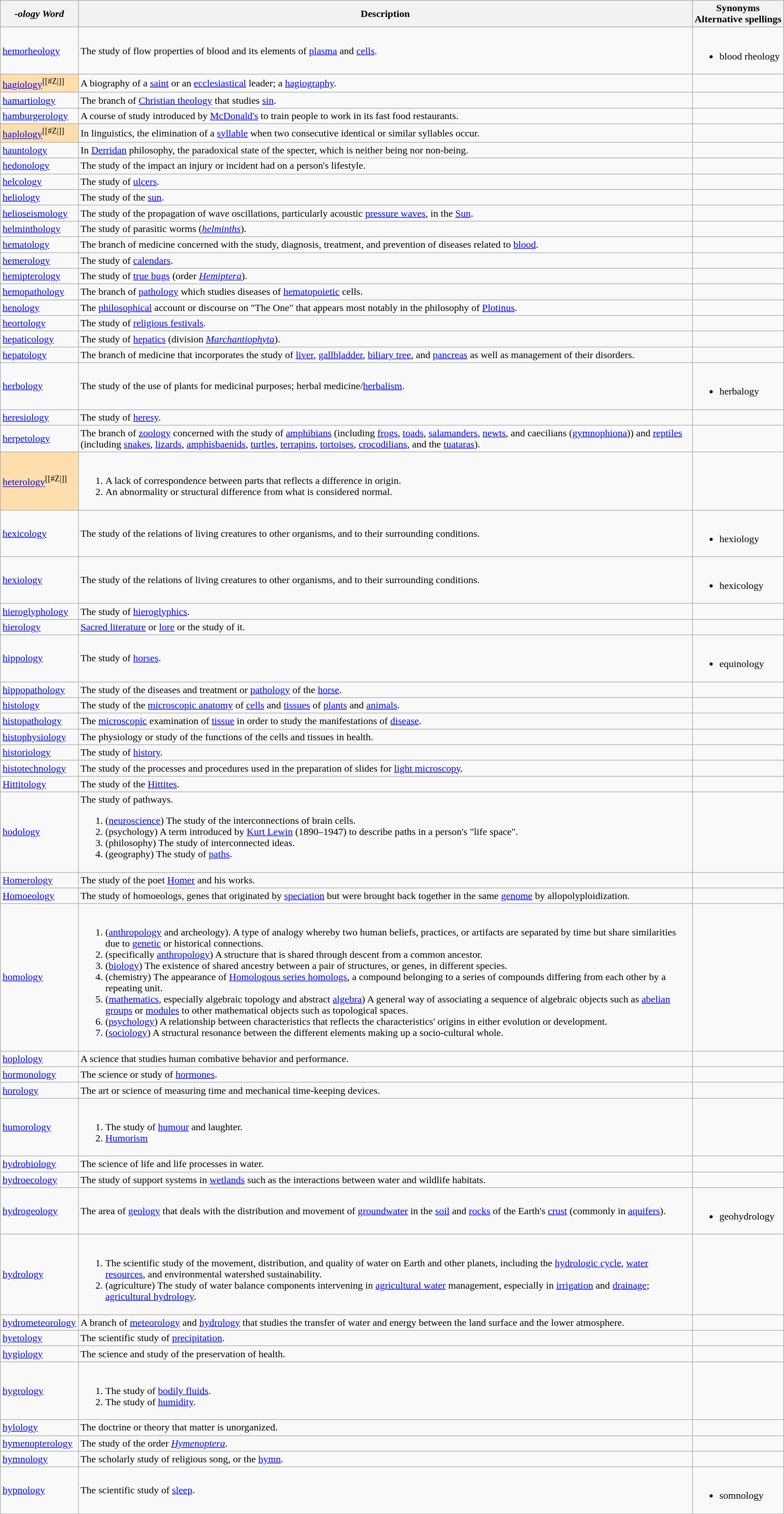<table class="wikitable" style="width:100%;">
<tr>
<th><em>-ology Word</em></th>
<th>Description</th>
<th>Synonyms<br>Alternative spellings</th>
</tr>
<tr>
<td><a href='#'>hemorheology</a></td>
<td>The study of flow properties of blood and its elements of <a href='#'>plasma</a> and <a href='#'>cells</a>.</td>
<td><br><ul><li>blood rheology</li></ul></td>
</tr>
<tr>
<td style="background: #ffdead"><a href='#'>hagiology</a><sup>[[#Z|]]</sup></td>
<td>A biography of a <a href='#'>saint</a> or an <a href='#'>ecclesiastical</a> leader; a <a href='#'>hagiography</a>.</td>
<td></td>
</tr>
<tr>
<td><a href='#'>hamartiology</a></td>
<td>The branch of <a href='#'>Christian theology</a> that studies <a href='#'>sin</a>.</td>
<td></td>
</tr>
<tr>
<td><a href='#'>hamburgerology</a></td>
<td>A course of study introduced by <a href='#'>McDonald's</a> to train people to work in its fast food restaurants.</td>
<td></td>
</tr>
<tr>
<td style="background: #ffdead"><a href='#'>haplology</a><sup>[[#Z|]]</sup></td>
<td>In linguistics, the elimination of a <a href='#'>syllable</a> when two consecutive identical or similar syllables occur.</td>
<td></td>
</tr>
<tr>
<td><a href='#'>hauntology</a></td>
<td>In <a href='#'>Derridan</a> philosophy, the paradoxical state of the specter, which is neither being nor non-being.</td>
<td></td>
</tr>
<tr>
<td><a href='#'>hedonology</a></td>
<td>The study of the impact an injury or incident had on a person's lifestyle.</td>
<td></td>
</tr>
<tr>
<td><a href='#'>helcology</a></td>
<td>The study of <a href='#'>ulcers</a>.</td>
<td></td>
</tr>
<tr>
<td><a href='#'>heliology</a></td>
<td>The study of the <a href='#'>sun</a>.</td>
<td></td>
</tr>
<tr>
<td><a href='#'>helioseismology</a></td>
<td>The study of the propagation of wave oscillations, particularly acoustic <a href='#'>pressure waves</a>, in the <a href='#'>Sun</a>.</td>
<td></td>
</tr>
<tr>
<td><a href='#'>helminthology</a></td>
<td>The study of parasitic worms (<em><a href='#'>helminths</a></em>).</td>
<td></td>
</tr>
<tr>
<td><a href='#'>hematology</a></td>
<td>The branch of medicine concerned with the study, diagnosis, treatment, and prevention of diseases related to <a href='#'>blood</a>.</td>
<td></td>
</tr>
<tr>
<td><a href='#'>hemerology</a></td>
<td>The study of <a href='#'>calendars</a>.</td>
<td></td>
</tr>
<tr>
<td><a href='#'>hemipterology</a></td>
<td>The study of <a href='#'>true bugs</a> (order <em><a href='#'>Hemiptera</a></em>).</td>
<td></td>
</tr>
<tr>
<td><a href='#'>hemopathology</a></td>
<td>The branch of <a href='#'>pathology</a> which studies diseases of <a href='#'>hematopoietic</a> cells.</td>
<td></td>
</tr>
<tr>
<td><a href='#'>henology</a></td>
<td>The <a href='#'>philosophical</a> account or discourse on "The One" that appears most notably in the philosophy of <a href='#'>Plotinus</a>.</td>
<td></td>
</tr>
<tr>
<td><a href='#'>heortology</a></td>
<td>The study of <a href='#'>religious festivals</a>.</td>
<td></td>
</tr>
<tr>
<td><a href='#'>hepaticology</a></td>
<td>The study of <a href='#'>hepatics</a> (division <em><a href='#'>Marchantiophyta</a></em>).</td>
<td></td>
</tr>
<tr>
<td><a href='#'>hepatology</a></td>
<td>The branch of medicine that incorporates the study of <a href='#'>liver</a>, <a href='#'>gallbladder</a>, <a href='#'>biliary tree</a>, and <a href='#'>pancreas</a> as well as management of their disorders.</td>
<td></td>
</tr>
<tr>
<td><a href='#'>herbology</a></td>
<td>The study of the use of plants for medicinal purposes; herbal medicine/<a href='#'>herbalism</a>.</td>
<td><br><ul><li>herbalogy</li></ul></td>
</tr>
<tr>
<td><a href='#'>heresiology</a></td>
<td>The study of <a href='#'>heresy</a>.</td>
<td></td>
</tr>
<tr>
<td><a href='#'>herpetology</a></td>
<td>The branch of <a href='#'>zoology</a> concerned with the study of <a href='#'>amphibians</a> (including <a href='#'>frogs</a>, <a href='#'>toads</a>, <a href='#'>salamanders</a>, <a href='#'>newts</a>, and caecilians (<a href='#'>gymnophiona</a>)) and <a href='#'>reptiles</a> (including <a href='#'>snakes</a>, <a href='#'>lizards</a>, <a href='#'>amphisbaenids</a>, <a href='#'>turtles</a>, <a href='#'>terrapins</a>, <a href='#'>tortoises</a>, <a href='#'>crocodilians</a>, and the <a href='#'>tuataras</a>).</td>
<td></td>
</tr>
<tr>
<td style="background: #ffdead"><a href='#'>heterology</a><sup>[[#Z|]]</sup></td>
<td><br><ol><li>A lack of correspondence between parts that reflects a difference in origin.</li><li>An abnormality or structural difference from what is considered normal.</li></ol></td>
<td></td>
</tr>
<tr>
<td><a href='#'>hexicology</a></td>
<td>The study of the relations of living creatures to other organisms, and to their surrounding conditions.</td>
<td><br><ul><li>hexiology</li></ul></td>
</tr>
<tr>
<td><a href='#'>hexiology</a></td>
<td>The study of the relations of living creatures to other organisms, and to their surrounding conditions.</td>
<td><br><ul><li>hexicology</li></ul></td>
</tr>
<tr>
<td><a href='#'>hieroglyphology</a></td>
<td>The study of <a href='#'>hieroglyphics</a>.</td>
<td></td>
</tr>
<tr>
<td><a href='#'>hierology</a></td>
<td><a href='#'>Sacred literature</a> or <a href='#'>lore</a> or the study of it.</td>
<td></td>
</tr>
<tr>
<td><a href='#'>hippology</a></td>
<td>The study of <a href='#'>horses</a>.</td>
<td><br><ul><li>equinology</li></ul></td>
</tr>
<tr>
<td><a href='#'>hippopathology</a></td>
<td>The study of the diseases and treatment or <a href='#'>pathology</a> of the <a href='#'>horse</a>.</td>
<td></td>
</tr>
<tr>
<td><a href='#'>histology</a></td>
<td>The study of the <a href='#'>microscopic anatomy</a> of <a href='#'>cells</a> and <a href='#'>tissues</a> of <a href='#'>plants</a> and <a href='#'>animals</a>.</td>
<td></td>
</tr>
<tr>
<td><a href='#'>histopathology</a></td>
<td>The <a href='#'>microscopic</a> examination of <a href='#'>tissue</a> in order to study the manifestations of <a href='#'>disease</a>.</td>
<td></td>
</tr>
<tr>
<td><a href='#'>histophysiology</a></td>
<td>The physiology or study of the functions of the cells and tissues in health.</td>
<td></td>
</tr>
<tr>
<td><a href='#'>historiology</a></td>
<td>The study of <a href='#'>history</a>.</td>
<td></td>
</tr>
<tr>
<td><a href='#'>histotechnology</a></td>
<td>The study of the processes and procedures used in the preparation of slides for <a href='#'>light microscopy</a>.</td>
<td></td>
</tr>
<tr>
<td><a href='#'>Hittitology</a></td>
<td>The study of the <a href='#'>Hittites</a>.</td>
<td></td>
</tr>
<tr>
<td><a href='#'>hodology</a></td>
<td>The study of pathways.<br><ol><li>(<a href='#'>neuroscience</a>) The study of the interconnections of brain cells.</li><li>(psychology) A term introduced by <a href='#'>Kurt Lewin</a> (1890–1947) to describe paths in a person's "life space".</li><li>(philosophy) The study of interconnected ideas.</li><li>(geography) The study of <a href='#'>paths</a>.</li></ol></td>
<td></td>
</tr>
<tr>
<td><a href='#'>Homerology</a></td>
<td>The study of the poet <a href='#'>Homer</a> and his works.</td>
<td></td>
</tr>
<tr>
<td><a href='#'>Homoeology</a></td>
<td>The study of homoeologs, genes that originated by <a href='#'>speciation</a> but were brought back together in the same <a href='#'>genome</a> by allopolyploidization.</td>
<td></td>
</tr>
<tr>
<td><a href='#'>homology</a></td>
<td><br><ol><li>(<a href='#'>anthropology</a> and archeology). A type of analogy whereby two human beliefs, practices, or artifacts are separated by time but share similarities due to <a href='#'>genetic</a> or historical connections.</li><li>(specifically <a href='#'>anthropology</a>) A structure that is shared through descent from a common ancestor.</li><li>(<a href='#'>biology</a>) The existence of shared ancestry between a pair of structures, or genes, in different species.</li><li>(chemistry) The appearance of <a href='#'>Homologous series homologs</a>, a compound belonging to a series of compounds differing from each other by a repeating unit.</li><li>(<a href='#'>mathematics</a>, especially algebraic topology and abstract <a href='#'>algebra</a>) A general way of associating a sequence of algebraic objects such as <a href='#'>abelian groups</a> or <a href='#'>modules</a> to other mathematical objects such as topological spaces.</li><li>(<a href='#'>psychology</a>) A relationship between characteristics that reflects the characteristics' origins in either evolution or development.</li><li>(<a href='#'>sociology</a>) A structural resonance between the different elements making up a socio-cultural whole.</li></ol></td>
<td></td>
</tr>
<tr>
<td><a href='#'>hoplology</a></td>
<td>A science that studies human combative behavior and performance.</td>
<td></td>
</tr>
<tr>
<td><a href='#'>hormonology</a></td>
<td>The science or study of <a href='#'>hormones</a>.</td>
<td></td>
</tr>
<tr>
<td><a href='#'>horology</a></td>
<td>The art or science of measuring time and mechanical time-keeping devices.</td>
<td></td>
</tr>
<tr>
<td><a href='#'>humorology</a></td>
<td><br><ol><li>The study of <a href='#'>humour</a> and laughter.</li><li><a href='#'>Humorism</a></li></ol></td>
<td></td>
</tr>
<tr>
<td><a href='#'>hydrobiology</a></td>
<td>The science of life and life processes in water.</td>
<td></td>
</tr>
<tr>
<td><a href='#'>hydroecology</a></td>
<td>The study of support systems in <a href='#'>wetlands</a> such as the interactions between water and wildlife habitats.</td>
<td></td>
</tr>
<tr>
<td><a href='#'>hydrogeology</a></td>
<td>The area of <a href='#'>geology</a> that deals with the distribution and movement of <a href='#'>groundwater</a> in the <a href='#'>soil</a> and <a href='#'>rocks</a> of the Earth's <a href='#'>crust</a> (commonly in <a href='#'>aquifers</a>).</td>
<td><br><ul><li>geohydrology</li></ul></td>
</tr>
<tr>
<td><a href='#'>hydrology</a></td>
<td><br><ol><li>The scientific study of the movement, distribution, and quality of water on Earth and other planets, including the <a href='#'>hydrologic cycle</a>, <a href='#'>water resources</a>, and environmental watershed sustainability.</li><li>(agriculture) The study of water balance components intervening in <a href='#'>agricultural water</a> management, especially in <a href='#'>irrigation</a> and <a href='#'>drainage</a>; <a href='#'>agricultural hydrology</a>.</li></ol></td>
<td></td>
</tr>
<tr>
<td><a href='#'>hydrometeorology</a></td>
<td>A branch of <a href='#'>meteorology</a> and <a href='#'>hydrology</a> that studies the transfer of water and energy between the land surface and the lower atmosphere.</td>
<td></td>
</tr>
<tr>
<td><a href='#'>hyetology</a></td>
<td>The scientific study of <a href='#'>precipitation</a>.</td>
<td></td>
</tr>
<tr>
<td><a href='#'>hygiology</a></td>
<td>The science and study of the preservation of health.</td>
<td></td>
</tr>
<tr>
<td><a href='#'>hygrology</a></td>
<td><br><ol><li>The study of <a href='#'>bodily fluids</a>.</li><li>The study of <a href='#'>humidity</a>.</li></ol></td>
<td></td>
</tr>
<tr>
<td><a href='#'>hylology</a></td>
<td>The doctrine or theory that matter is unorganized.</td>
<td></td>
</tr>
<tr>
<td><a href='#'>hymenopterology</a></td>
<td>The study of the order <em><a href='#'>Hymenoptera</a></em>.</td>
<td></td>
</tr>
<tr>
<td><a href='#'>hymnology</a></td>
<td>The scholarly study of religious song, or the <a href='#'>hymn</a>.</td>
<td></td>
</tr>
<tr>
<td><a href='#'>hypnology</a></td>
<td>The scientific study of <a href='#'>sleep</a>.</td>
<td><br><ul><li>somnology</li></ul></td>
</tr>
</table>
